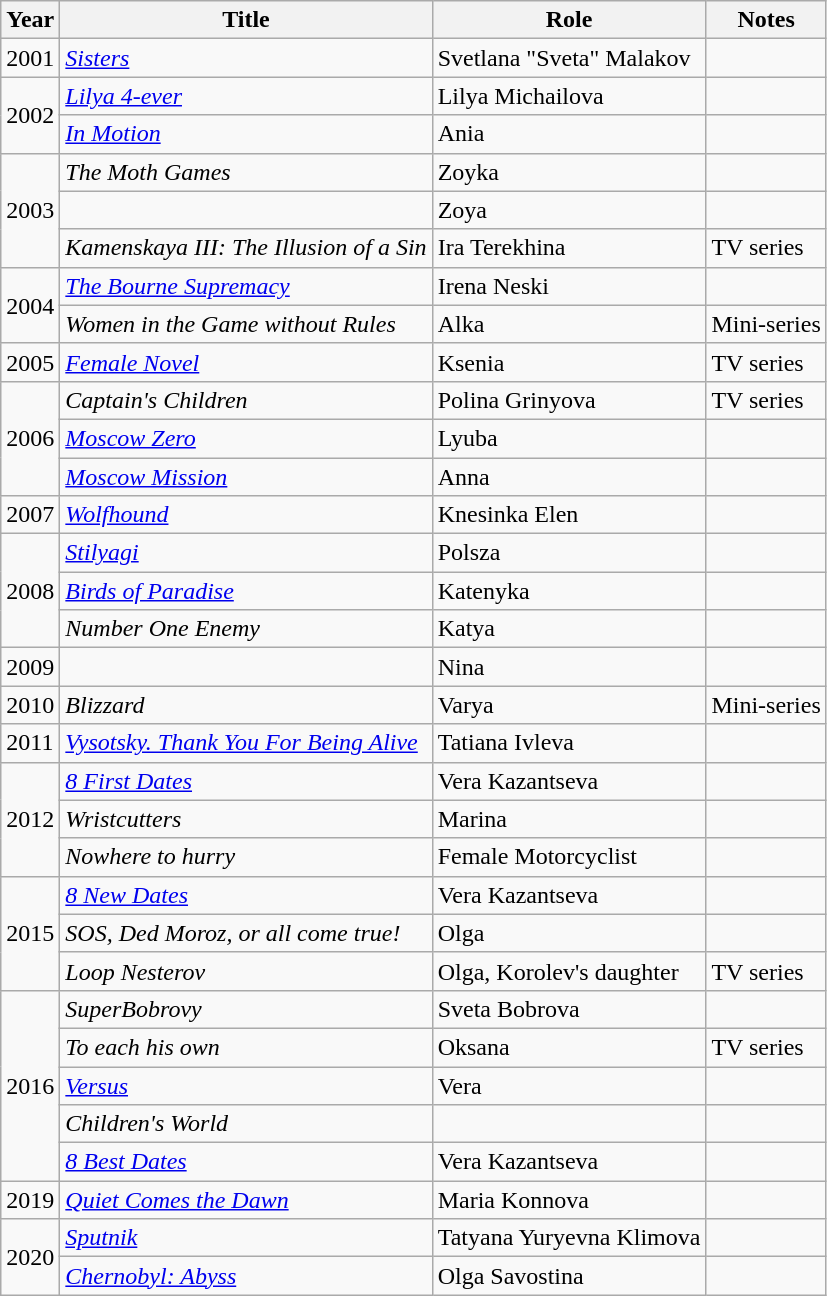<table class="wikitable">
<tr align="center">
<th>Year</th>
<th>Title</th>
<th>Role</th>
<th>Notes</th>
</tr>
<tr>
<td>2001</td>
<td><em><a href='#'>Sisters</a></em></td>
<td>Svetlana "Sveta" Malakov</td>
<td></td>
</tr>
<tr>
<td rowspan="2">2002</td>
<td><em><a href='#'>Lilya 4-ever</a></em></td>
<td>Lilya Michailova</td>
<td></td>
</tr>
<tr>
<td><em><a href='#'>In Motion</a></em></td>
<td>Ania</td>
<td></td>
</tr>
<tr>
<td rowspan="3">2003</td>
<td><em>The Moth Games</em></td>
<td>Zoyka</td>
<td></td>
</tr>
<tr>
<td><em></em></td>
<td>Zoya</td>
<td></td>
</tr>
<tr>
<td><em>Kamenskaya III: The Illusion of a Sin</em></td>
<td>Ira Terekhina</td>
<td>TV series</td>
</tr>
<tr>
<td rowspan="2">2004</td>
<td><em><a href='#'>The Bourne Supremacy</a></em></td>
<td>Irena Neski</td>
<td></td>
</tr>
<tr>
<td><em>Women in the Game without Rules</em></td>
<td>Alka</td>
<td>Mini-series</td>
</tr>
<tr>
<td>2005</td>
<td><em><a href='#'>Female Novel</a></em></td>
<td>Ksenia</td>
<td>TV series</td>
</tr>
<tr>
<td rowspan="3">2006</td>
<td><em>Captain's Children</em></td>
<td>Polina Grinyova</td>
<td>TV series</td>
</tr>
<tr>
<td><em><a href='#'>Moscow Zero</a></em></td>
<td>Lyuba</td>
<td></td>
</tr>
<tr>
<td><em><a href='#'>Moscow Mission</a></em></td>
<td>Anna</td>
<td></td>
</tr>
<tr>
<td>2007</td>
<td><em><a href='#'>Wolfhound</a></em></td>
<td>Knesinka Elen</td>
<td></td>
</tr>
<tr>
<td rowspan="3">2008</td>
<td><em><a href='#'>Stilyagi</a></em></td>
<td>Polsza</td>
<td></td>
</tr>
<tr>
<td><em><a href='#'>Birds of Paradise</a></em></td>
<td>Katenyka</td>
<td></td>
</tr>
<tr>
<td><em>Number One Enemy</em></td>
<td>Katya</td>
<td></td>
</tr>
<tr>
<td>2009</td>
<td><em></em></td>
<td>Nina</td>
<td></td>
</tr>
<tr>
<td>2010</td>
<td><em>Blizzard</em></td>
<td>Varya</td>
<td>Mini-series</td>
</tr>
<tr>
<td>2011</td>
<td><em><a href='#'>Vysotsky. Thank You For Being Alive</a></em></td>
<td>Tatiana Ivleva</td>
<td></td>
</tr>
<tr>
<td rowspan="3">2012</td>
<td><em><a href='#'>8 First Dates</a></em></td>
<td>Vera Kazantseva</td>
<td></td>
</tr>
<tr>
<td><em>Wristcutters</em></td>
<td>Marina</td>
<td></td>
</tr>
<tr>
<td><em>Nowhere to hurry</em></td>
<td>Female Motorcyclist</td>
<td></td>
</tr>
<tr>
<td rowspan="3">2015</td>
<td><em><a href='#'>8 New Dates</a> </em></td>
<td>Vera Kazantseva</td>
<td></td>
</tr>
<tr>
<td><em>SOS, Ded Moroz, or all come true!</em></td>
<td>Olga</td>
<td></td>
</tr>
<tr>
<td><em>Loop Nesterov</em></td>
<td>Olga, Korolev's daughter</td>
<td>TV series</td>
</tr>
<tr>
<td rowspan="5">2016</td>
<td><em>SuperBobrovy</em></td>
<td>Sveta Bobrova</td>
<td></td>
</tr>
<tr>
<td><em>To each his own</em></td>
<td>Oksana</td>
<td>TV series</td>
</tr>
<tr>
<td><em><a href='#'>Versus</a></em></td>
<td>Vera</td>
<td></td>
</tr>
<tr>
<td><em>Children's World</em></td>
<td></td>
<td></td>
</tr>
<tr>
<td><em><a href='#'>8 Best Dates</a></em></td>
<td>Vera Kazantseva</td>
<td></td>
</tr>
<tr>
<td rowspan="1">2019</td>
<td><em><a href='#'>Quiet Comes the Dawn</a></em></td>
<td>Maria Konnova</td>
<td></td>
</tr>
<tr>
<td rowspan="2">2020</td>
<td><em><a href='#'>Sputnik</a></em></td>
<td>Tatyana Yuryevna Klimova</td>
<td></td>
</tr>
<tr>
<td><em><a href='#'>Chernobyl: Abyss</a></em></td>
<td>Olga Savostina</td>
<td></td>
</tr>
</table>
